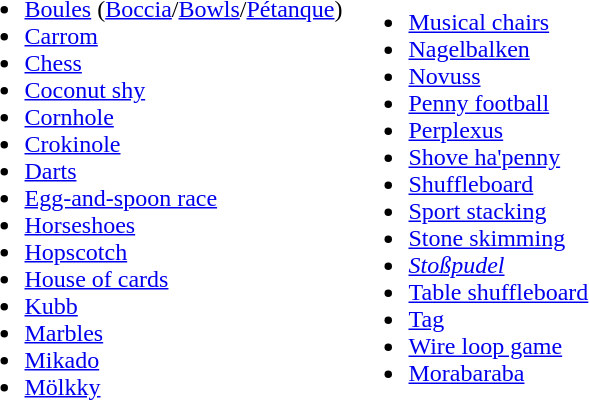<table class="toptextcells">
<tr>
<td><br><ul><li><a href='#'>Boules</a> (<a href='#'>Boccia</a>/<a href='#'>Bowls</a>/<a href='#'>Pétanque</a>)</li><li><a href='#'>Carrom</a></li><li><a href='#'>Chess</a></li><li><a href='#'>Coconut shy</a></li><li><a href='#'>Cornhole</a></li><li><a href='#'>Crokinole</a></li><li><a href='#'>Darts</a></li><li><a href='#'>Egg-and-spoon race</a></li><li><a href='#'>Horseshoes</a></li><li><a href='#'>Hopscotch</a></li><li><a href='#'>House of cards</a></li><li><a href='#'>Kubb</a></li><li><a href='#'>Marbles</a></li><li><a href='#'>Mikado</a></li><li><a href='#'>Mölkky</a></li></ul></td>
<td><br><ul><li><a href='#'>Musical chairs</a></li><li><a href='#'>Nagelbalken</a></li><li><a href='#'>Novuss</a></li><li><a href='#'>Penny football</a></li><li><a href='#'>Perplexus</a></li><li><a href='#'>Shove ha'penny</a></li><li><a href='#'>Shuffleboard</a></li><li><a href='#'>Sport stacking</a></li><li><a href='#'>Stone skimming</a></li><li><em><a href='#'>Stoßpudel</a></em></li><li><a href='#'>Table shuffleboard</a></li><li><a href='#'>Tag</a></li><li><a href='#'>Wire loop game</a></li><li><a href='#'>Morabaraba</a></li></ul></td>
</tr>
</table>
